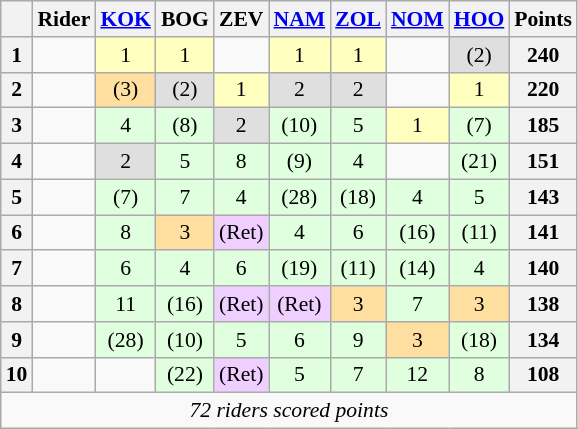<table class="wikitable" style="font-size: 90%; text-align:center">
<tr style="vertical-align:middle;">
<th style="vertical-align:middle"></th>
<th style="vertical-align:middle;background">Rider</th>
<th><a href='#'>KOK</a><br></th>
<th>BOG<br></th>
<th>ZEV<br></th>
<th><a href='#'>NAM</a><br></th>
<th><a href='#'>ZOL</a><br></th>
<th><a href='#'>NOM</a><br></th>
<th><a href='#'>HOO</a><br></th>
<th style="vertical-align:middle">Points</th>
</tr>
<tr>
<th>1</th>
<td style="text-align:left"></td>
<td style="background-color:#ffffbf">1</td>
<td style="background-color:#ffffbf">1</td>
<td></td>
<td style="background-color:#ffffbf">1</td>
<td style="background-color:#ffffbf">1</td>
<td></td>
<td style="background-color:#dfdfdf">(2)</td>
<th>240</th>
</tr>
<tr>
<th>2</th>
<td style="text-align:left"></td>
<td style="background-color:#ffdf9f">(3)</td>
<td style="background-color:#dfdfdf">(2)</td>
<td style="background-color:#ffffbf">1</td>
<td style="background-color:#dfdfdf">2</td>
<td style="background-color:#dfdfdf">2</td>
<td></td>
<td style="background-color:#ffffbf">1</td>
<th>220</th>
</tr>
<tr>
<th>3</th>
<td style="text-align:left"></td>
<td style="background-color:#dfffdf">4</td>
<td style="background-color:#dfffdf">(8)</td>
<td style="background-color:#dfdfdf">2</td>
<td style="background-color:#dfffdf">(10)</td>
<td style="background-color:#dfffdf">5</td>
<td style="background-color:#ffffbf">1</td>
<td style="background-color:#dfffdf">(7)</td>
<th>185</th>
</tr>
<tr>
<th>4</th>
<td style="text-align:left"></td>
<td style="background-color:#dfdfdf">2</td>
<td style="background-color:#dfffdf">5</td>
<td style="background-color:#dfffdf">8</td>
<td style="background-color:#dfffdf">(9)</td>
<td style="background-color:#dfffdf">4</td>
<td></td>
<td style="background-color:#dfffdf">(21)</td>
<th>151</th>
</tr>
<tr>
<th>5</th>
<td style="text-align:left"></td>
<td style="background-color:#dfffdf">(7)</td>
<td style="background-color:#dfffdf">7</td>
<td style="background-color:#dfffdf">4</td>
<td style="background-color:#dfffdf">(28)</td>
<td style="background-color:#dfffdf">(18)</td>
<td style="background-color:#dfffdf">4</td>
<td style="background-color:#dfffdf">5</td>
<th>143</th>
</tr>
<tr>
<th>6</th>
<td style="text-align:left"></td>
<td style="background-color:#dfffdf">8</td>
<td style="background-color:#ffdf9f">3</td>
<td style="background-color:#efcfff">(Ret)</td>
<td style="background-color:#dfffdf">4</td>
<td style="background-color:#dfffdf">6</td>
<td style="background-color:#dfffdf">(16)</td>
<td style="background-color:#dfffdf">(11)</td>
<th>141</th>
</tr>
<tr>
<th>7</th>
<td style="text-align:left"></td>
<td style="background-color:#dfffdf">6</td>
<td style="background-color:#dfffdf">4</td>
<td style="background-color:#dfffdf">6</td>
<td style="background-color:#dfffdf">(19)</td>
<td style="background-color:#dfffdf">(11)</td>
<td style="background-color:#dfffdf">(14)</td>
<td style="background-color:#dfffdf">4</td>
<th>140</th>
</tr>
<tr>
<th>8</th>
<td style="text-align:left"></td>
<td style="background-color:#dfffdf">11</td>
<td style="background-color:#dfffdf">(16)</td>
<td style="background-color:#efcfff">(Ret)</td>
<td style="background-color:#efcfff">(Ret)</td>
<td style="background-color:#ffdf9f">3</td>
<td style="background-color:#dfffdf">7</td>
<td style="background-color:#ffdf9f">3</td>
<th>138</th>
</tr>
<tr>
<th>9</th>
<td style="text-align:left"></td>
<td style="background-color:#dfffdf">(28)</td>
<td style="background-color:#dfffdf">(10)</td>
<td style="background-color:#dfffdf">5</td>
<td style="background-color:#dfffdf">6</td>
<td style="background-color:#dfffdf">9</td>
<td style="background-color:#ffdf9f">3</td>
<td style="background-color:#dfffdf">(18)</td>
<th>134</th>
</tr>
<tr>
<th>10</th>
<td style="text-align:left"></td>
<td></td>
<td style="background-color:#dfffdf">(22)</td>
<td style="background-color:#efcfff">(Ret)</td>
<td style="background-color:#dfffdf">5</td>
<td style="background-color:#dfffdf">7</td>
<td style="background-color:#dfffdf">12</td>
<td style="background-color:#dfffdf">8</td>
<th>108</th>
</tr>
<tr>
<td colspan=10><em>72 riders scored points</em></td>
</tr>
</table>
